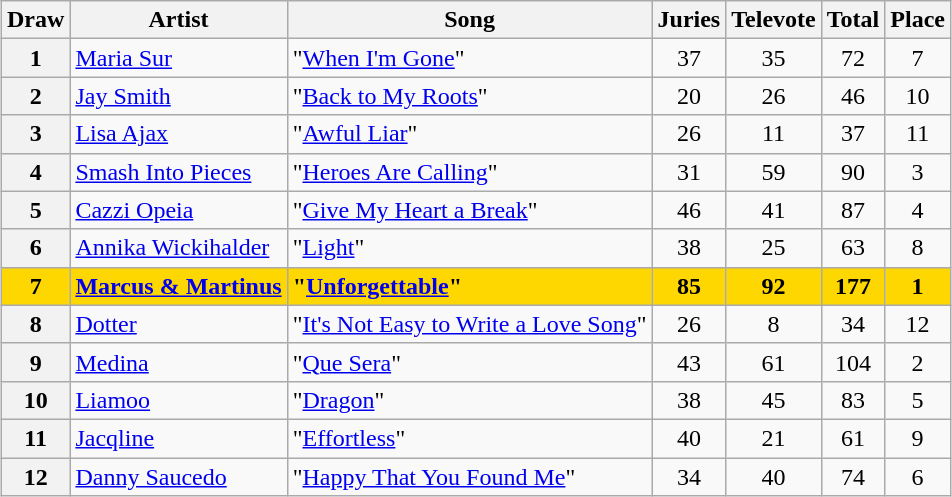<table class="sortable wikitable plainrowheaders" style="margin: 1em auto 1em auto; text-align:center;">
<tr>
<th>Draw</th>
<th>Artist</th>
<th>Song</th>
<th>Juries</th>
<th>Televote</th>
<th>Total</th>
<th>Place</th>
</tr>
<tr>
<th scope="row" style="text-align:center;">1</th>
<td style="text-align:left;"><a href='#'>Maria Sur</a></td>
<td style="text-align:left;">"<a href='#'>When I'm Gone</a>"</td>
<td>37</td>
<td>35</td>
<td>72</td>
<td>7</td>
</tr>
<tr>
<th scope="row" style="text-align:center;">2</th>
<td style="text-align:left;"><a href='#'>Jay Smith</a></td>
<td style="text-align:left;">"<a href='#'>Back to My Roots</a>"</td>
<td>20</td>
<td>26</td>
<td>46</td>
<td>10</td>
</tr>
<tr>
<th scope="row" style="text-align:center;">3</th>
<td style="text-align:left;"><a href='#'>Lisa Ajax</a></td>
<td style="text-align:left;">"<a href='#'>Awful Liar</a>"</td>
<td>26</td>
<td>11</td>
<td>37</td>
<td>11</td>
</tr>
<tr>
<th scope="row" style="text-align:center;">4</th>
<td style="text-align:left;"><a href='#'>Smash Into Pieces</a></td>
<td style="text-align:left;">"<a href='#'>Heroes Are Calling</a>"</td>
<td>31</td>
<td>59</td>
<td>90</td>
<td>3</td>
</tr>
<tr>
<th scope="row" style="text-align:center;">5</th>
<td style="text-align:left;"><a href='#'>Cazzi Opeia</a></td>
<td style="text-align:left;">"<a href='#'>Give My Heart a Break</a>"</td>
<td>46</td>
<td>41</td>
<td>87</td>
<td>4</td>
</tr>
<tr>
<th scope="row" style="text-align:center;">6</th>
<td style="text-align:left;"><a href='#'>Annika Wickihalder</a></td>
<td style="text-align:left;">"<a href='#'>Light</a>"</td>
<td>38</td>
<td>25</td>
<td>63</td>
<td>8</td>
</tr>
<tr style="font-weight:bold; background:gold;">
<th scope="row" style="text-align:center; font-weight:bold; background:gold;">7</th>
<td style="text-align:left;"><a href='#'>Marcus & Martinus</a></td>
<td style="text-align:left;">"<a href='#'>Unforgettable</a>"</td>
<td>85</td>
<td>92</td>
<td>177</td>
<td>1</td>
</tr>
<tr>
<th scope="row" style="text-align:center;">8</th>
<td style="text-align:left;"><a href='#'>Dotter</a></td>
<td style="text-align:left;">"<a href='#'>It's Not Easy to Write a Love Song</a>"</td>
<td>26</td>
<td>8</td>
<td>34</td>
<td>12</td>
</tr>
<tr>
<th scope="row" style="text-align:center;">9</th>
<td style="text-align:left;"><a href='#'>Medina</a></td>
<td style="text-align:left;">"<a href='#'>Que Sera</a>"</td>
<td>43</td>
<td>61</td>
<td>104</td>
<td>2</td>
</tr>
<tr>
<th scope="row" style="text-align:center;">10</th>
<td style="text-align:left;"><a href='#'>Liamoo</a></td>
<td style="text-align:left;">"<a href='#'>Dragon</a>"</td>
<td>38</td>
<td>45</td>
<td>83</td>
<td>5</td>
</tr>
<tr>
<th scope="row" style="text-align:center;">11</th>
<td style="text-align:left;"><a href='#'>Jacqline</a></td>
<td style="text-align:left;">"<a href='#'>Effortless</a>"</td>
<td>40</td>
<td>21</td>
<td>61</td>
<td>9</td>
</tr>
<tr>
<th scope="row" style="text-align:center;">12</th>
<td style="text-align:left;"><a href='#'>Danny Saucedo</a></td>
<td style="text-align:left;">"<a href='#'>Happy That You Found Me</a>"</td>
<td>34</td>
<td>40</td>
<td>74</td>
<td>6</td>
</tr>
</table>
